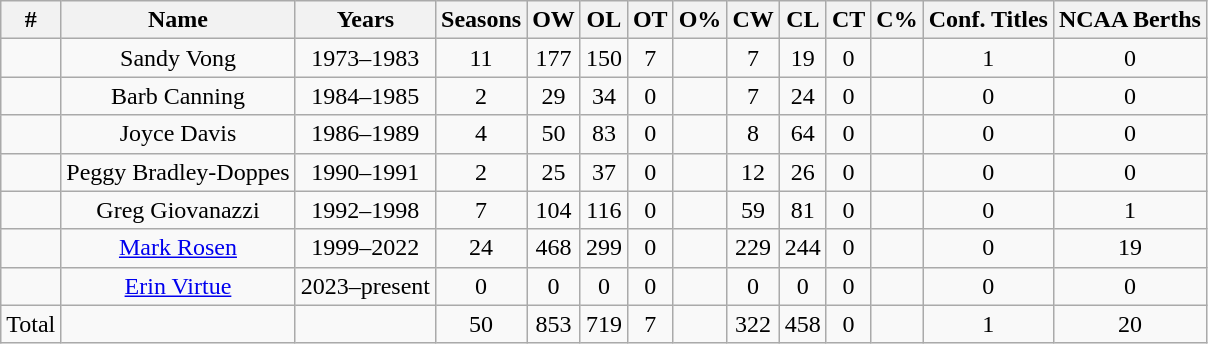<table class="wikitable sortable" style="text-align:center">
<tr>
<th>#</th>
<th>Name</th>
<th>Years</th>
<th>Seasons</th>
<th>OW</th>
<th>OL</th>
<th>OT</th>
<th>O%</th>
<th>CW</th>
<th>CL</th>
<th>CT</th>
<th>C%</th>
<th>Conf. Titles</th>
<th>NCAA Berths</th>
</tr>
<tr>
<td></td>
<td>Sandy Vong</td>
<td>1973–1983</td>
<td>11</td>
<td>177</td>
<td>150</td>
<td>7</td>
<td></td>
<td>7</td>
<td>19</td>
<td>0</td>
<td></td>
<td>1</td>
<td>0</td>
</tr>
<tr>
<td></td>
<td>Barb Canning</td>
<td>1984–1985</td>
<td>2</td>
<td>29</td>
<td>34</td>
<td>0</td>
<td></td>
<td>7</td>
<td>24</td>
<td>0</td>
<td></td>
<td>0</td>
<td>0</td>
</tr>
<tr>
<td></td>
<td>Joyce Davis</td>
<td>1986–1989</td>
<td>4</td>
<td>50</td>
<td>83</td>
<td>0</td>
<td></td>
<td>8</td>
<td>64</td>
<td>0</td>
<td></td>
<td>0</td>
<td>0</td>
</tr>
<tr>
<td></td>
<td>Peggy Bradley-Doppes</td>
<td>1990–1991</td>
<td>2</td>
<td>25</td>
<td>37</td>
<td>0</td>
<td></td>
<td>12</td>
<td>26</td>
<td>0</td>
<td></td>
<td>0</td>
<td>0</td>
</tr>
<tr>
<td></td>
<td>Greg Giovanazzi</td>
<td>1992–1998</td>
<td>7</td>
<td>104</td>
<td>116</td>
<td>0</td>
<td></td>
<td>59</td>
<td>81</td>
<td>0</td>
<td></td>
<td>0</td>
<td>1</td>
</tr>
<tr>
<td></td>
<td><a href='#'>Mark Rosen</a></td>
<td>1999–2022</td>
<td>24</td>
<td>468</td>
<td>299</td>
<td>0</td>
<td></td>
<td>229</td>
<td>244</td>
<td>0</td>
<td></td>
<td>0</td>
<td>19</td>
</tr>
<tr>
<td></td>
<td><a href='#'>Erin Virtue</a></td>
<td>2023–present</td>
<td>0</td>
<td>0</td>
<td>0</td>
<td>0</td>
<td></td>
<td>0</td>
<td>0</td>
<td>0</td>
<td></td>
<td>0</td>
<td>0</td>
</tr>
<tr>
<td>Total</td>
<td></td>
<td></td>
<td>50</td>
<td>853</td>
<td>719</td>
<td>7</td>
<td></td>
<td>322</td>
<td>458</td>
<td>0</td>
<td></td>
<td>1</td>
<td>20</td>
</tr>
</table>
